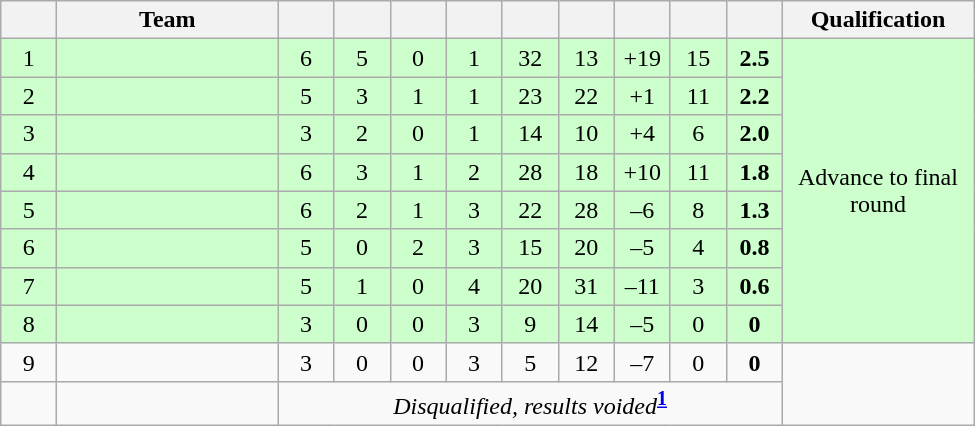<table class="wikitable" style="text-align: center; font-size: 100%;">
<tr>
<th width="30"></th>
<th width="140">Team</th>
<th width="30"></th>
<th width="30"></th>
<th width="30"></th>
<th width="30"></th>
<th width="30"></th>
<th width="30"></th>
<th width="30"></th>
<th width="30"></th>
<th width="30"></th>
<th width="120">Qualification</th>
</tr>
<tr style="background-color: #ccffcc;">
<td>1</td>
<td align=left></td>
<td>6</td>
<td>5</td>
<td>0</td>
<td>1</td>
<td>32</td>
<td>13</td>
<td>+19</td>
<td>15</td>
<td><strong>2.5</strong></td>
<td rowspan=8>Advance to final round</td>
</tr>
<tr style="background-color: #ccffcc;">
<td>2</td>
<td align=left></td>
<td>5</td>
<td>3</td>
<td>1</td>
<td>1</td>
<td>23</td>
<td>22</td>
<td>+1</td>
<td>11</td>
<td><strong>2.2</strong></td>
</tr>
<tr style="background-color: #ccffcc;">
<td>3</td>
<td align=left></td>
<td>3</td>
<td>2</td>
<td>0</td>
<td>1</td>
<td>14</td>
<td>10</td>
<td>+4</td>
<td>6</td>
<td><strong>2.0</strong></td>
</tr>
<tr style="background-color: #ccffcc;">
<td>4</td>
<td align=left></td>
<td>6</td>
<td>3</td>
<td>1</td>
<td>2</td>
<td>28</td>
<td>18</td>
<td>+10</td>
<td>11</td>
<td><strong>1.8</strong></td>
</tr>
<tr style="background-color: #ccffcc;">
<td>5</td>
<td align=left></td>
<td>6</td>
<td>2</td>
<td>1</td>
<td>3</td>
<td>22</td>
<td>28</td>
<td>–6</td>
<td>8</td>
<td><strong>1.3</strong></td>
</tr>
<tr style="background-color: #ccffcc;">
<td>6</td>
<td align=left></td>
<td>5</td>
<td>0</td>
<td>2</td>
<td>3</td>
<td>15</td>
<td>20</td>
<td>–5</td>
<td>4</td>
<td><strong>0.8</strong></td>
</tr>
<tr style="background-color: #ccffcc;">
<td>7</td>
<td align=left></td>
<td>5</td>
<td>1</td>
<td>0</td>
<td>4</td>
<td>20</td>
<td>31</td>
<td>–11</td>
<td>3</td>
<td><strong>0.6</strong></td>
</tr>
<tr style="background-color: #ccffcc;">
<td>8</td>
<td align=left></td>
<td>3</td>
<td>0</td>
<td>0</td>
<td>3</td>
<td>9</td>
<td>14</td>
<td>–5</td>
<td>0</td>
<td><strong>0</strong></td>
</tr>
<tr>
<td>9</td>
<td align=left></td>
<td>3</td>
<td>0</td>
<td>0</td>
<td>3</td>
<td>5</td>
<td>12</td>
<td>–7</td>
<td>0</td>
<td><strong>0</strong></td>
<td rowspan=2></td>
</tr>
<tr>
<td></td>
<td align=left></td>
<td colspan=9><em>Disqualified, results voided</em><sup><strong><a href='#'>1</a></strong></sup></td>
</tr>
</table>
